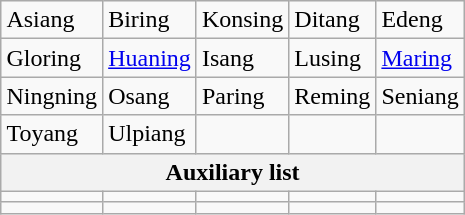<table class="wikitable" align=right>
<tr>
<td>Asiang</td>
<td>Biring</td>
<td>Konsing</td>
<td>Ditang</td>
<td>Edeng</td>
</tr>
<tr>
<td>Gloring</td>
<td><a href='#'>Huaning</a></td>
<td>Isang</td>
<td>Lusing</td>
<td><a href='#'>Maring</a></td>
</tr>
<tr>
<td>Ningning</td>
<td>Osang</td>
<td>Paring</td>
<td>Reming</td>
<td>Seniang</td>
</tr>
<tr>
<td>Toyang</td>
<td>Ulpiang</td>
<td></td>
<td></td>
<td></td>
</tr>
<tr>
<th colspan=5>Auxiliary list</th>
</tr>
<tr>
<td></td>
<td></td>
<td></td>
<td></td>
<td></td>
</tr>
<tr>
<td></td>
<td></td>
<td></td>
<td></td>
<td></td>
</tr>
</table>
